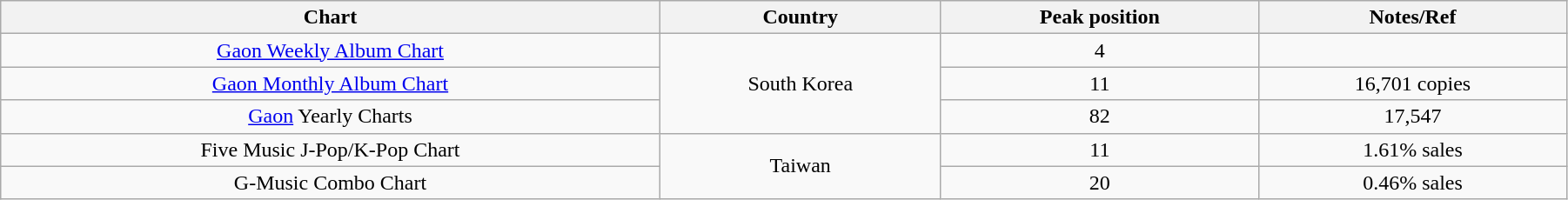<table class="wikitable" style="text-align:center; width:95%">
<tr>
<th>Chart</th>
<th>Country</th>
<th>Peak position</th>
<th>Notes/Ref</th>
</tr>
<tr>
<td><a href='#'>Gaon Weekly Album Chart</a></td>
<td rowspan=3>South Korea</td>
<td>4</td>
<td></td>
</tr>
<tr>
<td><a href='#'>Gaon Monthly Album Chart</a></td>
<td>11</td>
<td>16,701 copies</td>
</tr>
<tr>
<td><a href='#'>Gaon</a> Yearly Charts</td>
<td>82</td>
<td>17,547</td>
</tr>
<tr>
<td>Five Music J-Pop/K-Pop Chart</td>
<td rowspan=2>Taiwan</td>
<td>11</td>
<td>1.61% sales</td>
</tr>
<tr>
<td>G-Music Combo Chart</td>
<td>20</td>
<td>0.46% sales</td>
</tr>
</table>
